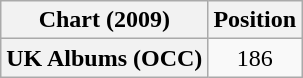<table class="wikitable plainrowheaders" style="text-align:center">
<tr>
<th scope="col">Chart (2009)</th>
<th scope="col">Position</th>
</tr>
<tr>
<th scope="row">UK Albums (OCC)</th>
<td>186</td>
</tr>
</table>
